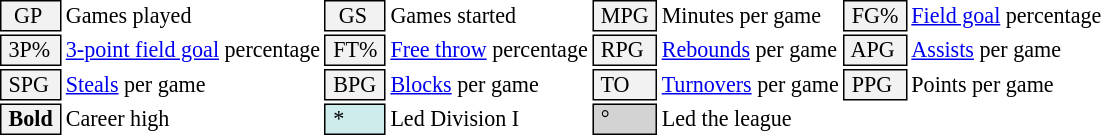<table class="toccolours" style="font-size: 92%; white-space: nowrap;">
<tr>
<td style="background-color: #F2F2F2; border: 1px solid black;">  GP</td>
<td>Games played</td>
<td style="background-color: #F2F2F2; border: 1px solid black">  GS </td>
<td>Games started</td>
<td style="background-color: #F2F2F2; border: 1px solid black"> MPG </td>
<td>Minutes per game</td>
<td style="background-color: #F2F2F2; border: 1px solid black;"> FG% </td>
<td><a href='#'>Field goal</a> percentage</td>
</tr>
<tr>
<td style="background-color: #F2F2F2; border: 1px solid black"> 3P% </td>
<td><a href='#'>3-point field goal</a> percentage</td>
<td style="background-color: #F2F2F2; border: 1px solid black"> FT% </td>
<td><a href='#'>Free throw</a> percentage</td>
<td style="background-color: #F2F2F2; border: 1px solid black;"> RPG </td>
<td><a href='#'>Rebounds</a> per game</td>
<td style="background-color: #F2F2F2; border: 1px solid black"> APG </td>
<td><a href='#'>Assists</a> per game</td>
</tr>
<tr>
<td style="background-color: #F2F2F2; border: 1px solid black"> SPG </td>
<td><a href='#'>Steals</a> per game</td>
<td style="background-color: #F2F2F2; border: 1px solid black;"> BPG </td>
<td><a href='#'>Blocks</a> per game</td>
<td style="background-color: #F2F2F2; border: 1px solid black"> TO </td>
<td><a href='#'>Turnovers</a> per game</td>
<td style="background-color: #F2F2F2; border: 1px solid black"> PPG </td>
<td>Points per game</td>
</tr>
<tr>
<td style="background-color: #F2F2F2; border: 1px solid black"> <strong>Bold</strong> </td>
<td>Career high</td>
<td style="background-color: #cfecec; border: 1px solid black"> * </td>
<td>Led Division I</td>
<td style="background-color: #D3D3D3; border: 1px solid black"> ° </td>
<td>Led the league</td>
</tr>
</table>
